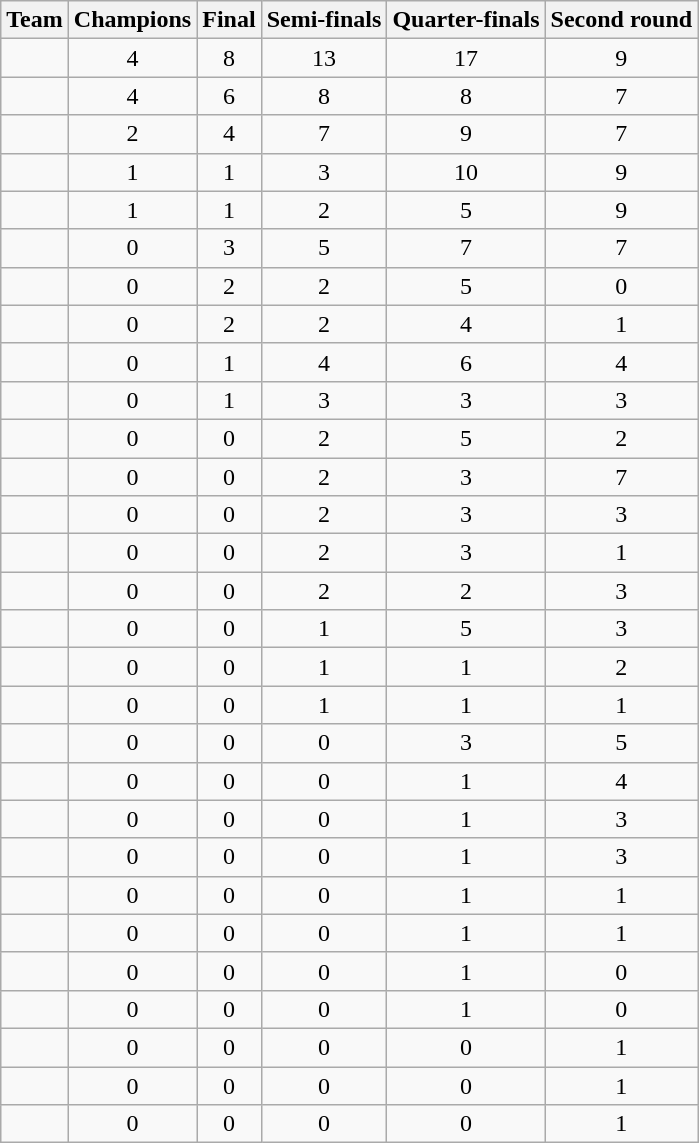<table class="wikitable sortable" style="text-align:center">
<tr>
<th>Team</th>
<th>Champions</th>
<th>Final</th>
<th>Semi-finals</th>
<th>Quarter-finals</th>
<th>Second round</th>
</tr>
<tr>
<td align=left></td>
<td>4</td>
<td>8</td>
<td>13</td>
<td>17</td>
<td>9</td>
</tr>
<tr>
<td align=left></td>
<td>4</td>
<td>6</td>
<td>8</td>
<td>8</td>
<td>7</td>
</tr>
<tr>
<td align=left></td>
<td>2</td>
<td>4</td>
<td>7</td>
<td>9</td>
<td>7</td>
</tr>
<tr>
<td align=left></td>
<td>1</td>
<td>1</td>
<td>3</td>
<td>10</td>
<td>9</td>
</tr>
<tr>
<td align=left></td>
<td>1</td>
<td>1</td>
<td>2</td>
<td>5</td>
<td>9</td>
</tr>
<tr>
<td align=left></td>
<td>0</td>
<td>3</td>
<td>5</td>
<td>7</td>
<td>7</td>
</tr>
<tr>
<td align=left></td>
<td>0</td>
<td>2</td>
<td>2</td>
<td>5</td>
<td>0</td>
</tr>
<tr>
<td align=left></td>
<td>0</td>
<td>2</td>
<td>2</td>
<td>4</td>
<td>1</td>
</tr>
<tr>
<td align=left></td>
<td>0</td>
<td>1</td>
<td>4</td>
<td>6</td>
<td>4</td>
</tr>
<tr>
<td align=left></td>
<td>0</td>
<td>1</td>
<td>3</td>
<td>3</td>
<td>3</td>
</tr>
<tr>
<td align=left></td>
<td>0</td>
<td>0</td>
<td>2</td>
<td>5</td>
<td>2</td>
</tr>
<tr>
<td align=left></td>
<td>0</td>
<td>0</td>
<td>2</td>
<td>3</td>
<td>7</td>
</tr>
<tr>
<td align=left></td>
<td>0</td>
<td>0</td>
<td>2</td>
<td>3</td>
<td>3</td>
</tr>
<tr>
<td align=left></td>
<td>0</td>
<td>0</td>
<td>2</td>
<td>3</td>
<td>1</td>
</tr>
<tr>
<td align=left></td>
<td>0</td>
<td>0</td>
<td>2</td>
<td>2</td>
<td>3</td>
</tr>
<tr>
<td align=left></td>
<td>0</td>
<td>0</td>
<td>1</td>
<td>5</td>
<td>3</td>
</tr>
<tr>
<td align=left></td>
<td>0</td>
<td>0</td>
<td>1</td>
<td>1</td>
<td>2</td>
</tr>
<tr>
<td align=left></td>
<td>0</td>
<td>0</td>
<td>1</td>
<td>1</td>
<td>1</td>
</tr>
<tr>
<td align=left></td>
<td>0</td>
<td>0</td>
<td>0</td>
<td>3</td>
<td>5</td>
</tr>
<tr>
<td align=left></td>
<td>0</td>
<td>0</td>
<td>0</td>
<td>1</td>
<td>4</td>
</tr>
<tr>
<td align=left></td>
<td>0</td>
<td>0</td>
<td>0</td>
<td>1</td>
<td>3</td>
</tr>
<tr>
<td align=left></td>
<td>0</td>
<td>0</td>
<td>0</td>
<td>1</td>
<td>3</td>
</tr>
<tr>
<td align=left></td>
<td>0</td>
<td>0</td>
<td>0</td>
<td>1</td>
<td>1</td>
</tr>
<tr>
<td align=left></td>
<td>0</td>
<td>0</td>
<td>0</td>
<td>1</td>
<td>1</td>
</tr>
<tr>
<td align=left></td>
<td>0</td>
<td>0</td>
<td>0</td>
<td>1</td>
<td>0</td>
</tr>
<tr>
<td align=left></td>
<td>0</td>
<td>0</td>
<td>0</td>
<td>1</td>
<td>0</td>
</tr>
<tr>
<td align=left></td>
<td>0</td>
<td>0</td>
<td>0</td>
<td>0</td>
<td>1</td>
</tr>
<tr>
<td align=left></td>
<td>0</td>
<td>0</td>
<td>0</td>
<td>0</td>
<td>1</td>
</tr>
<tr>
<td align=left></td>
<td>0</td>
<td>0</td>
<td>0</td>
<td>0</td>
<td>1</td>
</tr>
</table>
